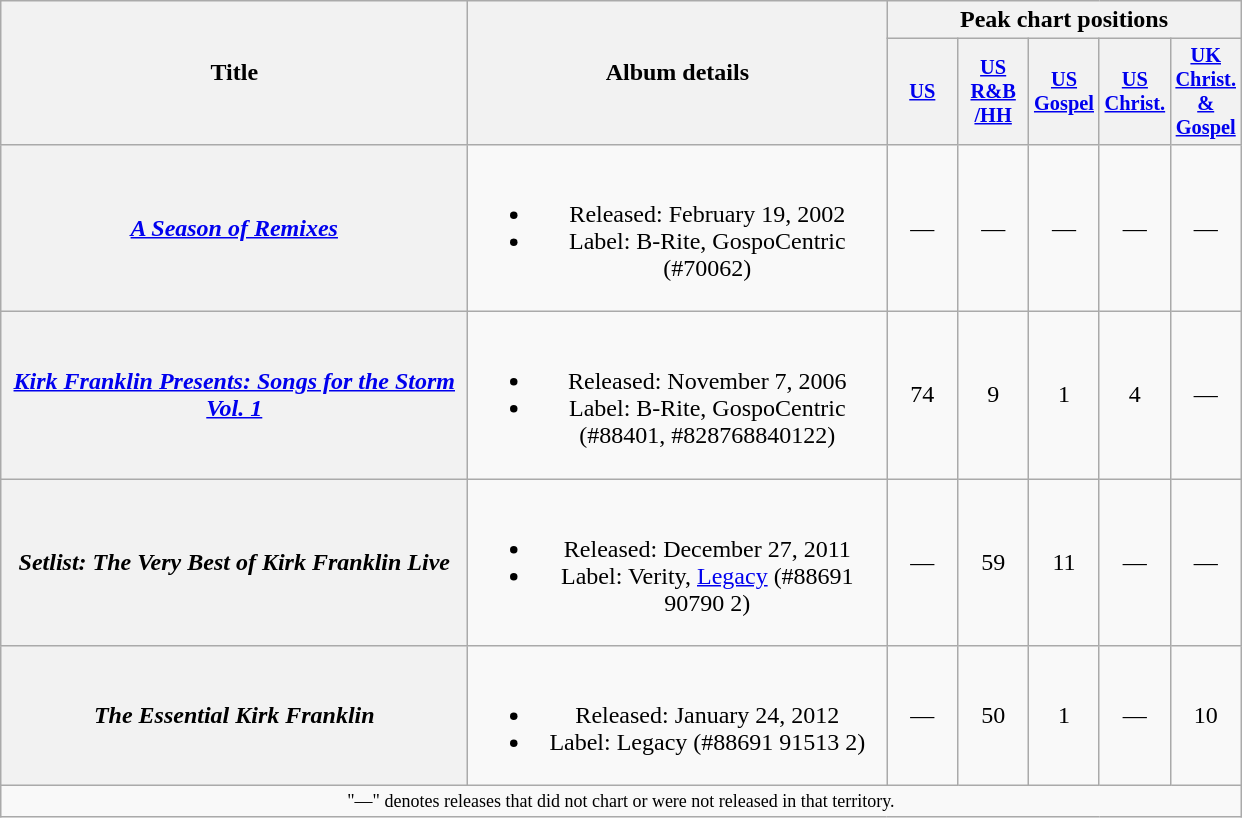<table class="wikitable plainrowheaders" style="text-align:center;" border="1">
<tr>
<th scope="col" rowspan="2" style="width:19em;">Title</th>
<th scope="col" rowspan="2" style="width:17em;">Album details</th>
<th scope="col" colspan="5">Peak chart positions</th>
</tr>
<tr>
<th scope="col" style="width:3em;font-size:85%;"><a href='#'>US</a><br></th>
<th scope="col" style="width:3em;font-size:85%;"><a href='#'>US<br>R&B<br>/HH</a><br></th>
<th scope="col" style="width:3em;font-size:85%;"><a href='#'>US Gospel</a><br></th>
<th scope="col" style="width:3em;font-size:85%;"><a href='#'>US<br>Christ.</a><br></th>
<th scope="col" style="width:3em;font-size:85%;"><a href='#'>UK<br>Christ.<br>& Gospel</a><br></th>
</tr>
<tr>
<th scope="row"><em><a href='#'>A Season of Remixes</a></em></th>
<td><br><ul><li>Released: February 19, 2002</li><li>Label: B-Rite, GospoCentric (#70062)</li></ul></td>
<td>—</td>
<td>—</td>
<td>—</td>
<td>—</td>
<td>—</td>
</tr>
<tr>
<th scope="row"><em><a href='#'>Kirk Franklin Presents: Songs for the Storm Vol. 1</a></em></th>
<td><br><ul><li>Released: November 7, 2006</li><li>Label: B-Rite, GospoCentric (#88401, #828768840122)</li></ul></td>
<td>74</td>
<td>9</td>
<td>1</td>
<td>4</td>
<td>—</td>
</tr>
<tr>
<th scope="row"><em>Setlist: The Very Best of Kirk Franklin Live</em></th>
<td><br><ul><li>Released: December 27, 2011</li><li>Label: Verity, <a href='#'>Legacy</a> (#88691 90790 2)</li></ul></td>
<td>—</td>
<td>59</td>
<td>11</td>
<td>—</td>
<td>—</td>
</tr>
<tr>
<th scope="row"><em>The Essential Kirk Franklin</em></th>
<td><br><ul><li>Released: January 24, 2012</li><li>Label: Legacy (#88691 91513 2)</li></ul></td>
<td>—</td>
<td>50</td>
<td>1</td>
<td>—</td>
<td>10</td>
</tr>
<tr>
<td colspan="9" style="text-align:center; font-size:9pt;">"—" denotes releases that did not chart or were not released in that territory.</td>
</tr>
</table>
